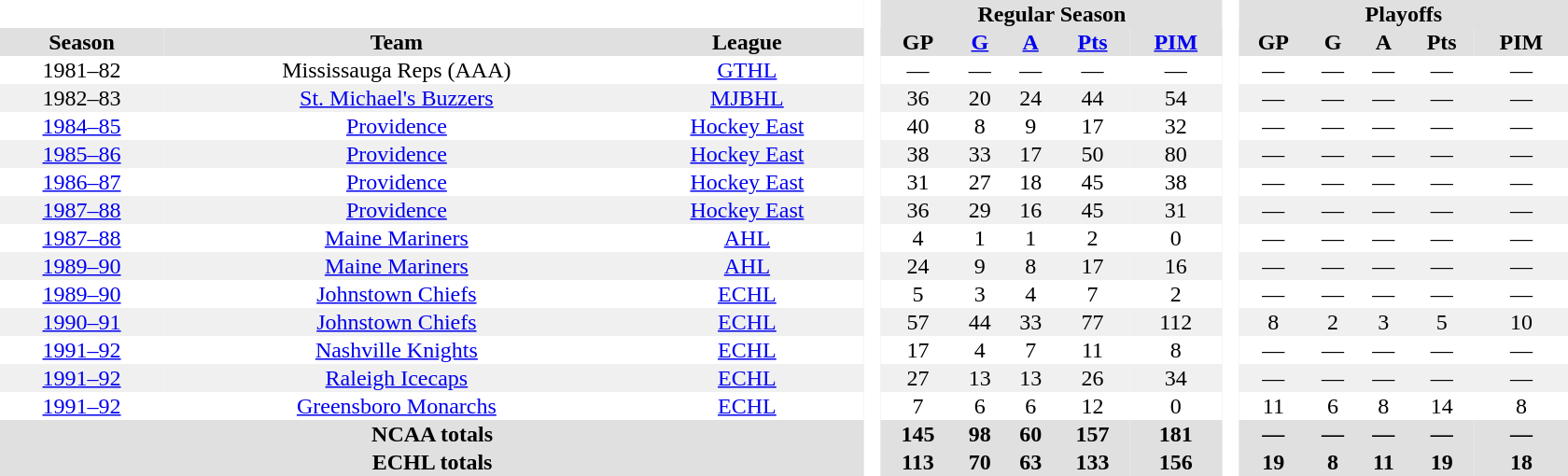<table border="0" cellpadding="1" cellspacing="0" style="text-align:center; width:70em">
<tr bgcolor="#e0e0e0">
<th colspan="3"  bgcolor="#ffffff"> </th>
<th rowspan="99" bgcolor="#ffffff"> </th>
<th colspan="5">Regular Season</th>
<th rowspan="99" bgcolor="#ffffff"> </th>
<th colspan="5">Playoffs</th>
</tr>
<tr bgcolor="#e0e0e0">
<th>Season</th>
<th>Team</th>
<th>League</th>
<th>GP</th>
<th><a href='#'>G</a></th>
<th><a href='#'>A</a></th>
<th><a href='#'>Pts</a></th>
<th><a href='#'>PIM</a></th>
<th>GP</th>
<th>G</th>
<th>A</th>
<th>Pts</th>
<th>PIM</th>
</tr>
<tr>
<td>1981–82</td>
<td>Mississauga Reps (AAA)</td>
<td><a href='#'>GTHL</a></td>
<td>—</td>
<td>—</td>
<td>—</td>
<td>—</td>
<td>—</td>
<td>—</td>
<td>—</td>
<td>—</td>
<td>—</td>
<td>—</td>
</tr>
<tr bgcolor="f0f0f0">
<td>1982–83</td>
<td><a href='#'>St. Michael's Buzzers</a></td>
<td><a href='#'>MJBHL</a></td>
<td>36</td>
<td>20</td>
<td>24</td>
<td>44</td>
<td>54</td>
<td>—</td>
<td>—</td>
<td>—</td>
<td>—</td>
<td>—</td>
</tr>
<tr>
<td><a href='#'>1984–85</a></td>
<td><a href='#'>Providence</a></td>
<td><a href='#'>Hockey East</a></td>
<td>40</td>
<td>8</td>
<td>9</td>
<td>17</td>
<td>32</td>
<td>—</td>
<td>—</td>
<td>—</td>
<td>—</td>
<td>—</td>
</tr>
<tr bgcolor="f0f0f0">
<td><a href='#'>1985–86</a></td>
<td><a href='#'>Providence</a></td>
<td><a href='#'>Hockey East</a></td>
<td>38</td>
<td>33</td>
<td>17</td>
<td>50</td>
<td>80</td>
<td>—</td>
<td>—</td>
<td>—</td>
<td>—</td>
<td>—</td>
</tr>
<tr>
<td><a href='#'>1986–87</a></td>
<td><a href='#'>Providence</a></td>
<td><a href='#'>Hockey East</a></td>
<td>31</td>
<td>27</td>
<td>18</td>
<td>45</td>
<td>38</td>
<td>—</td>
<td>—</td>
<td>—</td>
<td>—</td>
<td>—</td>
</tr>
<tr bgcolor="f0f0f0">
<td><a href='#'>1987–88</a></td>
<td><a href='#'>Providence</a></td>
<td><a href='#'>Hockey East</a></td>
<td>36</td>
<td>29</td>
<td>16</td>
<td>45</td>
<td>31</td>
<td>—</td>
<td>—</td>
<td>—</td>
<td>—</td>
<td>—</td>
</tr>
<tr>
<td><a href='#'>1987–88</a></td>
<td><a href='#'>Maine Mariners</a></td>
<td><a href='#'>AHL</a></td>
<td>4</td>
<td>1</td>
<td>1</td>
<td>2</td>
<td>0</td>
<td>—</td>
<td>—</td>
<td>—</td>
<td>—</td>
<td>—</td>
</tr>
<tr bgcolor="f0f0f0">
<td><a href='#'>1989–90</a></td>
<td><a href='#'>Maine Mariners</a></td>
<td><a href='#'>AHL</a></td>
<td>24</td>
<td>9</td>
<td>8</td>
<td>17</td>
<td>16</td>
<td>—</td>
<td>—</td>
<td>—</td>
<td>—</td>
<td>—</td>
</tr>
<tr>
<td><a href='#'>1989–90</a></td>
<td><a href='#'>Johnstown Chiefs</a></td>
<td><a href='#'>ECHL</a></td>
<td>5</td>
<td>3</td>
<td>4</td>
<td>7</td>
<td>2</td>
<td>—</td>
<td>—</td>
<td>—</td>
<td>—</td>
<td>—</td>
</tr>
<tr bgcolor="f0f0f0">
<td><a href='#'>1990–91</a></td>
<td><a href='#'>Johnstown Chiefs</a></td>
<td><a href='#'>ECHL</a></td>
<td>57</td>
<td>44</td>
<td>33</td>
<td>77</td>
<td>112</td>
<td>8</td>
<td>2</td>
<td>3</td>
<td>5</td>
<td>10</td>
</tr>
<tr>
<td><a href='#'>1991–92</a></td>
<td><a href='#'>Nashville Knights</a></td>
<td><a href='#'>ECHL</a></td>
<td>17</td>
<td>4</td>
<td>7</td>
<td>11</td>
<td>8</td>
<td>—</td>
<td>—</td>
<td>—</td>
<td>—</td>
<td>—</td>
</tr>
<tr bgcolor="f0f0f0">
<td><a href='#'>1991–92</a></td>
<td><a href='#'>Raleigh Icecaps</a></td>
<td><a href='#'>ECHL</a></td>
<td>27</td>
<td>13</td>
<td>13</td>
<td>26</td>
<td>34</td>
<td>—</td>
<td>—</td>
<td>—</td>
<td>—</td>
<td>—</td>
</tr>
<tr>
<td><a href='#'>1991–92</a></td>
<td><a href='#'>Greensboro Monarchs</a></td>
<td><a href='#'>ECHL</a></td>
<td>7</td>
<td>6</td>
<td>6</td>
<td>12</td>
<td>0</td>
<td>11</td>
<td>6</td>
<td>8</td>
<td>14</td>
<td>8</td>
</tr>
<tr bgcolor="#e0e0e0">
<th colspan="3">NCAA totals</th>
<th>145</th>
<th>98</th>
<th>60</th>
<th>157</th>
<th>181</th>
<th>—</th>
<th>—</th>
<th>—</th>
<th>—</th>
<th>—</th>
</tr>
<tr bgcolor="#e0e0e0">
<th colspan="3">ECHL totals</th>
<th>113</th>
<th>70</th>
<th>63</th>
<th>133</th>
<th>156</th>
<th>19</th>
<th>8</th>
<th>11</th>
<th>19</th>
<th>18</th>
</tr>
</table>
